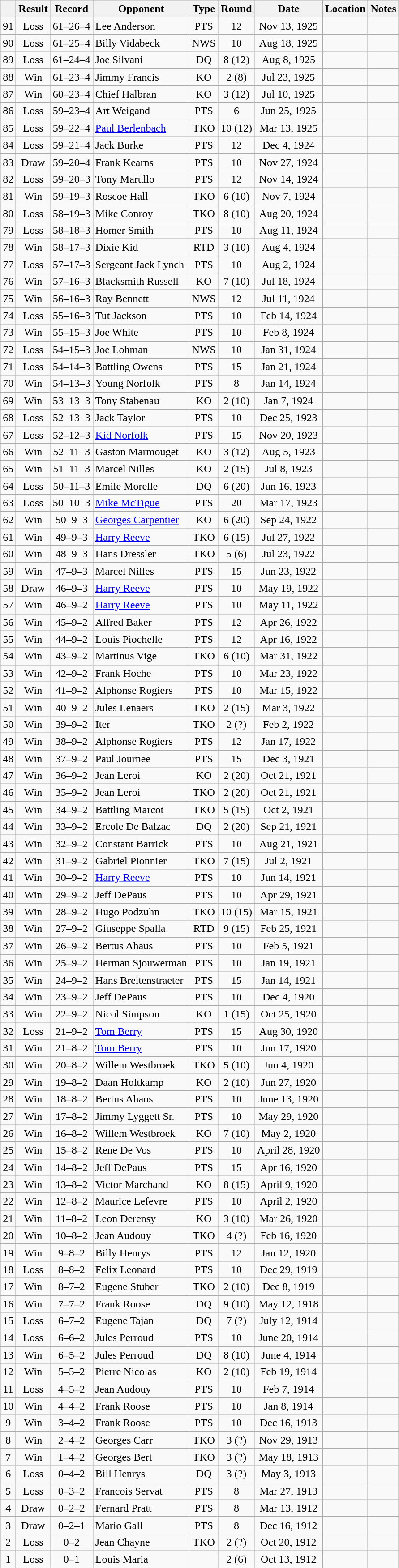<table class="wikitable mw-collapsible" style="text-align:center">
<tr>
<th></th>
<th>Result</th>
<th>Record</th>
<th>Opponent</th>
<th>Type</th>
<th>Round</th>
<th>Date</th>
<th>Location</th>
<th>Notes</th>
</tr>
<tr>
<td>91</td>
<td>Loss</td>
<td>61–26–4</td>
<td style="text-align:left;">Lee Anderson</td>
<td>PTS</td>
<td>12</td>
<td>Nov 13, 1925</td>
<td style="text-align:left;"></td>
<td></td>
</tr>
<tr>
<td>90</td>
<td>Loss</td>
<td>61–25–4</td>
<td style="text-align:left;">Billy Vidabeck</td>
<td>NWS</td>
<td>10</td>
<td>Aug 18, 1925</td>
<td style="text-align:left;"></td>
<td></td>
</tr>
<tr>
<td>89</td>
<td>Loss</td>
<td>61–24–4</td>
<td style="text-align:left;">Joe Silvani</td>
<td>DQ</td>
<td>8 (12)</td>
<td>Aug 8, 1925</td>
<td style="text-align:left;"></td>
<td></td>
</tr>
<tr>
<td>88</td>
<td>Win</td>
<td>61–23–4</td>
<td style="text-align:left;">Jimmy Francis</td>
<td>KO</td>
<td>2 (8)</td>
<td>Jul 23, 1925</td>
<td style="text-align:left;"></td>
<td></td>
</tr>
<tr>
<td>87</td>
<td>Win</td>
<td>60–23–4</td>
<td style="text-align:left;">Chief Halbran</td>
<td>KO</td>
<td>3 (12)</td>
<td>Jul 10, 1925</td>
<td style="text-align:left;"></td>
<td></td>
</tr>
<tr>
<td>86</td>
<td>Loss</td>
<td>59–23–4</td>
<td style="text-align:left;">Art Weigand</td>
<td>PTS</td>
<td>6</td>
<td>Jun 25, 1925</td>
<td style="text-align:left;"></td>
<td></td>
</tr>
<tr>
<td>85</td>
<td>Loss</td>
<td>59–22–4</td>
<td style="text-align:left;"><a href='#'>Paul Berlenbach</a></td>
<td>TKO</td>
<td>10 (12)</td>
<td>Mar 13, 1925</td>
<td style="text-align:left;"></td>
<td></td>
</tr>
<tr>
<td>84</td>
<td>Loss</td>
<td>59–21–4</td>
<td style="text-align:left;">Jack Burke</td>
<td>PTS</td>
<td>12</td>
<td>Dec 4, 1924</td>
<td style="text-align:left;"></td>
<td></td>
</tr>
<tr>
<td>83</td>
<td>Draw</td>
<td>59–20–4</td>
<td style="text-align:left;">Frank Kearns</td>
<td>PTS</td>
<td>10</td>
<td>Nov 27, 1924</td>
<td style="text-align:left;"></td>
<td></td>
</tr>
<tr>
<td>82</td>
<td>Loss</td>
<td>59–20–3</td>
<td style="text-align:left;">Tony Marullo</td>
<td>PTS</td>
<td>12</td>
<td>Nov 14, 1924</td>
<td style="text-align:left;"></td>
<td></td>
</tr>
<tr>
<td>81</td>
<td>Win</td>
<td>59–19–3</td>
<td style="text-align:left;">Roscoe Hall</td>
<td>TKO</td>
<td>6 (10)</td>
<td>Nov 7, 1924</td>
<td style="text-align:left;"></td>
<td></td>
</tr>
<tr>
<td>80</td>
<td>Loss</td>
<td>58–19–3</td>
<td style="text-align:left;">Mike Conroy</td>
<td>TKO</td>
<td>8 (10)</td>
<td>Aug 20, 1924</td>
<td style="text-align:left;"></td>
<td></td>
</tr>
<tr>
<td>79</td>
<td>Loss</td>
<td>58–18–3</td>
<td style="text-align:left;">Homer Smith</td>
<td>PTS</td>
<td>10</td>
<td>Aug 11, 1924</td>
<td style="text-align:left;"></td>
<td></td>
</tr>
<tr>
<td>78</td>
<td>Win</td>
<td>58–17–3</td>
<td style="text-align:left;">Dixie Kid</td>
<td>RTD</td>
<td>3 (10)</td>
<td>Aug 4, 1924</td>
<td style="text-align:left;"></td>
<td style="text-align:left;"></td>
</tr>
<tr>
<td>77</td>
<td>Loss</td>
<td>57–17–3</td>
<td style="text-align:left;">Sergeant Jack Lynch</td>
<td>PTS</td>
<td>10</td>
<td>Aug 2, 1924</td>
<td style="text-align:left;"></td>
<td></td>
</tr>
<tr>
<td>76</td>
<td>Win</td>
<td>57–16–3</td>
<td style="text-align:left;">Blacksmith Russell</td>
<td>KO</td>
<td>7 (10)</td>
<td>Jul 18, 1924</td>
<td style="text-align:left;"></td>
<td></td>
</tr>
<tr>
<td>75</td>
<td>Win</td>
<td>56–16–3</td>
<td style="text-align:left;">Ray Bennett</td>
<td>NWS</td>
<td>12</td>
<td>Jul 11, 1924</td>
<td style="text-align:left;"></td>
<td></td>
</tr>
<tr>
<td>74</td>
<td>Loss</td>
<td>55–16–3</td>
<td style="text-align:left;">Tut Jackson</td>
<td>PTS</td>
<td>10</td>
<td>Feb 14, 1924</td>
<td style="text-align:left;"></td>
<td></td>
</tr>
<tr>
<td>73</td>
<td>Win</td>
<td>55–15–3</td>
<td style="text-align:left;">Joe White</td>
<td>PTS</td>
<td>10</td>
<td>Feb 8, 1924</td>
<td style="text-align:left;"></td>
<td></td>
</tr>
<tr>
<td>72</td>
<td>Loss</td>
<td>54–15–3</td>
<td style="text-align:left;">Joe Lohman</td>
<td>NWS</td>
<td>10</td>
<td>Jan 31, 1924</td>
<td style="text-align:left;"></td>
<td></td>
</tr>
<tr>
<td>71</td>
<td>Loss</td>
<td>54–14–3</td>
<td style="text-align:left;">Battling Owens</td>
<td>PTS</td>
<td>15</td>
<td>Jan 21, 1924</td>
<td style="text-align:left;"></td>
<td></td>
</tr>
<tr>
<td>70</td>
<td>Win</td>
<td>54–13–3</td>
<td style="text-align:left;">Young Norfolk</td>
<td>PTS</td>
<td>8</td>
<td>Jan 14, 1924</td>
<td style="text-align:left;"></td>
<td></td>
</tr>
<tr>
<td>69</td>
<td>Win</td>
<td>53–13–3</td>
<td style="text-align:left;">Tony Stabenau</td>
<td>KO</td>
<td>2 (10)</td>
<td>Jan 7, 1924</td>
<td style="text-align:left;"></td>
<td></td>
</tr>
<tr>
<td>68</td>
<td>Loss</td>
<td>52–13–3</td>
<td style="text-align:left;">Jack Taylor</td>
<td>PTS</td>
<td>10</td>
<td>Dec 25, 1923</td>
<td style="text-align:left;"></td>
<td></td>
</tr>
<tr>
<td>67</td>
<td>Loss</td>
<td>52–12–3</td>
<td style="text-align:left;"><a href='#'>Kid Norfolk</a></td>
<td>PTS</td>
<td>15</td>
<td>Nov 20, 1923</td>
<td style="text-align:left;"></td>
<td></td>
</tr>
<tr>
<td>66</td>
<td>Win</td>
<td>52–11–3</td>
<td style="text-align:left;">Gaston Marmouget</td>
<td>KO</td>
<td>3 (12)</td>
<td>Aug 5, 1923</td>
<td style="text-align:left;"></td>
<td></td>
</tr>
<tr>
<td>65</td>
<td>Win</td>
<td>51–11–3</td>
<td style="text-align:left;">Marcel Nilles</td>
<td>KO</td>
<td>2 (15)</td>
<td>Jul 8, 1923</td>
<td style="text-align:left;"></td>
<td></td>
</tr>
<tr>
<td>64</td>
<td>Loss</td>
<td>50–11–3</td>
<td style="text-align:left;">Emile Morelle</td>
<td>DQ</td>
<td>6 (20)</td>
<td>Jun 16, 1923</td>
<td style="text-align:left;"></td>
<td></td>
</tr>
<tr>
<td>63</td>
<td>Loss</td>
<td>50–10–3</td>
<td style="text-align:left;"><a href='#'>Mike McTigue</a></td>
<td>PTS</td>
<td>20</td>
<td>Mar 17, 1923</td>
<td style="text-align:left;"></td>
<td style="text-align:left;"></td>
</tr>
<tr>
<td>62</td>
<td>Win</td>
<td>50–9–3</td>
<td style="text-align:left;"><a href='#'>Georges Carpentier</a></td>
<td>KO</td>
<td>6 (20)</td>
<td>Sep 24, 1922</td>
<td style="text-align:left;"></td>
<td style="text-align:left;"></td>
</tr>
<tr>
<td>61</td>
<td>Win</td>
<td>49–9–3</td>
<td style="text-align:left;"><a href='#'>Harry Reeve</a></td>
<td>TKO</td>
<td>6 (15)</td>
<td>Jul 27, 1922</td>
<td style="text-align:left;"></td>
<td></td>
</tr>
<tr>
<td>60</td>
<td>Win</td>
<td>48–9–3</td>
<td style="text-align:left;">Hans Dressler</td>
<td>TKO</td>
<td>5 (6)</td>
<td>Jul 23, 1922</td>
<td style="text-align:left;"></td>
<td></td>
</tr>
<tr>
<td>59</td>
<td>Win</td>
<td>47–9–3</td>
<td style="text-align:left;">Marcel Nilles</td>
<td>PTS</td>
<td>15</td>
<td>Jun 23, 1922</td>
<td style="text-align:left;"></td>
<td></td>
</tr>
<tr>
<td>58</td>
<td> Draw</td>
<td>46–9–3</td>
<td style="text-align:left;"><a href='#'>Harry Reeve</a></td>
<td>PTS</td>
<td>10</td>
<td>May 19, 1922</td>
<td style="text-align:left;"></td>
<td></td>
</tr>
<tr>
<td>57</td>
<td>Win</td>
<td>46–9–2</td>
<td style="text-align:left;"><a href='#'>Harry Reeve</a></td>
<td>PTS</td>
<td>10</td>
<td>May 11, 1922</td>
<td style="text-align:left;"></td>
<td></td>
</tr>
<tr>
<td>56</td>
<td>Win</td>
<td>45–9–2</td>
<td style="text-align:left;">Alfred Baker</td>
<td>PTS</td>
<td>12</td>
<td>Apr 26, 1922</td>
<td style="text-align:left;"></td>
<td></td>
</tr>
<tr>
<td>55</td>
<td>Win</td>
<td>44–9–2</td>
<td style="text-align:left;">Louis Piochelle</td>
<td>PTS</td>
<td>12</td>
<td>Apr 16, 1922</td>
<td style="text-align:left;"></td>
<td></td>
</tr>
<tr>
<td>54</td>
<td>Win</td>
<td>43–9–2</td>
<td style="text-align:left;">Martinus Vige</td>
<td>TKO</td>
<td>6 (10)</td>
<td>Mar 31, 1922</td>
<td style="text-align:left;"></td>
<td></td>
</tr>
<tr>
<td>53</td>
<td>Win</td>
<td>42–9–2</td>
<td style="text-align:left;">Frank Hoche</td>
<td>PTS</td>
<td>10</td>
<td>Mar 23, 1922</td>
<td style="text-align:left;"></td>
<td></td>
</tr>
<tr>
<td>52</td>
<td>Win</td>
<td>41–9–2</td>
<td style="text-align:left;">Alphonse Rogiers</td>
<td>PTS</td>
<td>10</td>
<td>Mar 15, 1922</td>
<td style="text-align:left;"></td>
<td></td>
</tr>
<tr>
<td>51</td>
<td>Win</td>
<td>40–9–2</td>
<td style="text-align:left;">Jules Lenaers</td>
<td>TKO</td>
<td>2 (15)</td>
<td>Mar 3, 1922</td>
<td style="text-align:left;"></td>
<td></td>
</tr>
<tr>
<td>50</td>
<td>Win</td>
<td>39–9–2</td>
<td style="text-align:left;">Iter</td>
<td>TKO</td>
<td>2 (?)</td>
<td>Feb 2, 1922</td>
<td style="text-align:left;"></td>
<td></td>
</tr>
<tr>
<td>49</td>
<td>Win</td>
<td>38–9–2</td>
<td style="text-align:left;">Alphonse Rogiers</td>
<td>PTS</td>
<td>12</td>
<td>Jan 17, 1922</td>
<td style="text-align:left;"></td>
<td></td>
</tr>
<tr>
<td>48</td>
<td>Win</td>
<td>37–9–2</td>
<td style="text-align:left;">Paul Journee</td>
<td>PTS</td>
<td>15</td>
<td>Dec 3, 1921</td>
<td style="text-align:left;"></td>
<td></td>
</tr>
<tr>
<td>47</td>
<td>Win</td>
<td>36–9–2</td>
<td style="text-align:left;">Jean Leroi</td>
<td>KO</td>
<td>2 (20)</td>
<td>Oct 21, 1921</td>
<td style="text-align:left;"></td>
<td></td>
</tr>
<tr>
<td>46</td>
<td>Win</td>
<td>35–9–2</td>
<td style="text-align:left;">Jean Leroi</td>
<td>TKO</td>
<td>2 (20)</td>
<td>Oct 21, 1921</td>
<td style="text-align:left;"></td>
<td></td>
</tr>
<tr>
<td>45</td>
<td>Win</td>
<td>34–9–2</td>
<td style="text-align:left;">Battling Marcot</td>
<td>TKO</td>
<td>5 (15)</td>
<td>Oct 2, 1921</td>
<td style="text-align:left;"></td>
<td></td>
</tr>
<tr>
<td>44</td>
<td>Win</td>
<td>33–9–2</td>
<td style="text-align:left;">Ercole De Balzac</td>
<td>DQ</td>
<td>2 (20)</td>
<td>Sep 21, 1921</td>
<td style="text-align:left;"></td>
<td></td>
</tr>
<tr>
<td>43</td>
<td>Win</td>
<td>32–9–2</td>
<td style="text-align:left;">Constant Barrick</td>
<td>PTS</td>
<td>10</td>
<td>Aug 21, 1921</td>
<td style="text-align:left;"></td>
<td></td>
</tr>
<tr>
<td>42</td>
<td>Win</td>
<td>31–9–2</td>
<td style="text-align:left;">Gabriel Pionnier</td>
<td>TKO</td>
<td>7 (15)</td>
<td>Jul 2, 1921</td>
<td style="text-align:left;"></td>
<td></td>
</tr>
<tr>
<td>41</td>
<td>Win</td>
<td>30–9–2</td>
<td style="text-align:left;"><a href='#'>Harry Reeve</a></td>
<td>PTS</td>
<td>10</td>
<td>Jun 14, 1921</td>
<td style="text-align:left;"></td>
<td></td>
</tr>
<tr>
<td>40</td>
<td>Win</td>
<td>29–9–2</td>
<td style="text-align:left;">Jeff DePaus</td>
<td>PTS</td>
<td>10</td>
<td>Apr 29, 1921</td>
<td style="text-align:left;"></td>
<td></td>
</tr>
<tr>
<td>39</td>
<td>Win</td>
<td>28–9–2</td>
<td style="text-align:left;">Hugo Podzuhn</td>
<td>TKO</td>
<td>10 (15)</td>
<td>Mar 15, 1921</td>
<td style="text-align:left;"></td>
<td></td>
</tr>
<tr>
<td>38</td>
<td>Win</td>
<td>27–9–2</td>
<td style="text-align:left;">Giuseppe Spalla</td>
<td>RTD</td>
<td>9 (15)</td>
<td>Feb 25, 1921</td>
<td style="text-align:left;"></td>
<td></td>
</tr>
<tr>
<td>37</td>
<td>Win</td>
<td>26–9–2</td>
<td style="text-align:left;">Bertus Ahaus</td>
<td>PTS</td>
<td>10</td>
<td>Feb 5, 1921</td>
<td style="text-align:left;"></td>
<td></td>
</tr>
<tr>
<td>36</td>
<td>Win</td>
<td>25–9–2</td>
<td style="text-align:left;">Herman Sjouwerman</td>
<td>PTS</td>
<td>10</td>
<td>Jan 19, 1921</td>
<td style="text-align:left;"></td>
<td></td>
</tr>
<tr>
<td>35</td>
<td>Win</td>
<td>24–9–2</td>
<td style="text-align:left;">Hans Breitenstraeter</td>
<td>PTS</td>
<td>15</td>
<td>Jan 14, 1921</td>
<td style="text-align:left;"></td>
<td></td>
</tr>
<tr>
<td>34</td>
<td>Win</td>
<td>23–9–2</td>
<td style="text-align:left;">Jeff DePaus</td>
<td>PTS</td>
<td>10</td>
<td>Dec 4, 1920</td>
<td style="text-align:left;"></td>
<td></td>
</tr>
<tr>
<td>33</td>
<td>Win</td>
<td>22–9–2</td>
<td style="text-align:left;">Nicol Simpson</td>
<td>KO</td>
<td>1 (15)</td>
<td>Oct 25, 1920</td>
<td style="text-align:left;"></td>
<td></td>
</tr>
<tr>
<td>32</td>
<td>Loss</td>
<td>21–9–2</td>
<td style="text-align:left;"><a href='#'>Tom Berry</a></td>
<td>PTS</td>
<td>15</td>
<td>Aug 30, 1920</td>
<td style="text-align:left;"></td>
<td></td>
</tr>
<tr>
<td>31</td>
<td>Win</td>
<td>21–8–2</td>
<td style="text-align:left;"><a href='#'>Tom Berry</a></td>
<td>PTS</td>
<td>10</td>
<td>Jun 17, 1920</td>
<td style="text-align:left;"></td>
<td></td>
</tr>
<tr>
<td>30</td>
<td>Win</td>
<td>20–8–2</td>
<td style="text-align:left;">Willem Westbroek</td>
<td>TKO</td>
<td>5 (10)</td>
<td>Jun 4, 1920</td>
<td style="text-align:left;"></td>
<td></td>
</tr>
<tr>
<td>29</td>
<td>Win</td>
<td>19–8–2</td>
<td style="text-align:left;">Daan Holtkamp</td>
<td>KO</td>
<td>2 (10)</td>
<td>Jun 27, 1920</td>
<td style="text-align:left;"></td>
<td></td>
</tr>
<tr>
<td>28</td>
<td>Win</td>
<td>18–8–2</td>
<td style="text-align:left;">Bertus Ahaus</td>
<td>PTS</td>
<td>10</td>
<td>June 13, 1920</td>
<td style="text-align:left;"></td>
<td></td>
</tr>
<tr>
<td>27</td>
<td>Win</td>
<td>17–8–2</td>
<td style="text-align:left;">Jimmy Lyggett Sr.</td>
<td>PTS</td>
<td>10</td>
<td>May 29, 1920</td>
<td style="text-align:left;"></td>
<td></td>
</tr>
<tr>
<td>26</td>
<td>Win</td>
<td>16–8–2</td>
<td style="text-align:left;">Willem Westbroek</td>
<td>KO</td>
<td>7 (10)</td>
<td>May 2, 1920</td>
<td style="text-align:left;"></td>
<td></td>
</tr>
<tr>
<td>25</td>
<td>Win</td>
<td>15–8–2</td>
<td style="text-align:left;">Rene De Vos</td>
<td>PTS</td>
<td>10</td>
<td>April 28, 1920</td>
<td style="text-align:left;"></td>
<td></td>
</tr>
<tr>
<td>24</td>
<td>Win</td>
<td>14–8–2</td>
<td style="text-align:left;">Jeff DePaus</td>
<td>PTS</td>
<td>15</td>
<td>Apr 16, 1920</td>
<td style="text-align:left;"></td>
<td></td>
</tr>
<tr>
<td>23</td>
<td>Win</td>
<td>13–8–2</td>
<td style="text-align:left;">Victor Marchand</td>
<td>KO</td>
<td>8 (15)</td>
<td>April 9, 1920</td>
<td style="text-align:left;"></td>
<td></td>
</tr>
<tr>
<td>22</td>
<td>Win</td>
<td>12–8–2</td>
<td style="text-align:left;">Maurice Lefevre</td>
<td>PTS</td>
<td>10</td>
<td>April 2, 1920</td>
<td style="text-align:left;"></td>
<td></td>
</tr>
<tr>
<td>21</td>
<td>Win</td>
<td>11–8–2</td>
<td style="text-align:left;">Leon Derensy</td>
<td>KO</td>
<td>3 (10)</td>
<td>Mar 26, 1920</td>
<td style="text-align:left;"></td>
<td></td>
</tr>
<tr>
<td>20</td>
<td>Win</td>
<td>10–8–2</td>
<td style="text-align:left;">Jean Audouy</td>
<td>TKO</td>
<td>4 (?)</td>
<td>Feb 16, 1920</td>
<td style="text-align:left;"></td>
<td></td>
</tr>
<tr>
<td>19</td>
<td>Win</td>
<td>9–8–2</td>
<td style="text-align:left;">Billy Henrys</td>
<td>PTS</td>
<td>12</td>
<td>Jan 12, 1920</td>
<td style="text-align:left;"></td>
<td></td>
</tr>
<tr>
<td>18</td>
<td>Loss</td>
<td>8–8–2</td>
<td style="text-align:left;">Felix Leonard</td>
<td>PTS</td>
<td>10</td>
<td>Dec 29, 1919</td>
<td style="text-align:left;"></td>
<td></td>
</tr>
<tr>
<td>17</td>
<td>Win</td>
<td>8–7–2</td>
<td style="text-align:left;">Eugene Stuber</td>
<td>TKO</td>
<td>2 (10)</td>
<td>Dec 8, 1919</td>
<td style="text-align:left;"></td>
<td></td>
</tr>
<tr>
<td>16</td>
<td>Win</td>
<td>7–7–2</td>
<td style="text-align:left;">Frank Roose</td>
<td>DQ</td>
<td>9 (10)</td>
<td>May 12, 1918</td>
<td style="text-align:left;"></td>
<td></td>
</tr>
<tr>
<td>15</td>
<td>Loss</td>
<td>6–7–2</td>
<td style="text-align:left;">Eugene Tajan</td>
<td>DQ</td>
<td>7 (?)</td>
<td>July 12, 1914</td>
<td style="text-align:left;"></td>
<td></td>
</tr>
<tr>
<td>14</td>
<td>Loss</td>
<td>6–6–2</td>
<td style="text-align:left;">Jules Perroud</td>
<td>PTS</td>
<td>10</td>
<td>June 20, 1914</td>
<td style="text-align:left;"></td>
<td></td>
</tr>
<tr>
<td>13</td>
<td>Win</td>
<td>6–5–2</td>
<td style="text-align:left;">Jules Perroud</td>
<td>DQ</td>
<td>8 (10)</td>
<td>June 4, 1914</td>
<td style="text-align:left;"></td>
<td></td>
</tr>
<tr>
<td>12</td>
<td>Win</td>
<td>5–5–2</td>
<td style="text-align:left;">Pierre Nicolas</td>
<td>KO</td>
<td>2 (10)</td>
<td>Feb 19, 1914</td>
<td style="text-align:left;"></td>
<td></td>
</tr>
<tr>
<td>11</td>
<td>Loss</td>
<td>4–5–2</td>
<td style="text-align:left;">Jean Audouy</td>
<td>PTS</td>
<td>10</td>
<td>Feb 7, 1914</td>
<td style="text-align:left;"></td>
<td></td>
</tr>
<tr>
<td>10</td>
<td>Win</td>
<td>4–4–2</td>
<td style="text-align:left;">Frank Roose</td>
<td>PTS</td>
<td>10</td>
<td>Jan 8, 1914</td>
<td style="text-align:left;"></td>
<td></td>
</tr>
<tr>
<td>9</td>
<td>Win</td>
<td>3–4–2</td>
<td style="text-align:left;">Frank Roose</td>
<td>PTS</td>
<td>10</td>
<td>Dec 16, 1913</td>
<td style="text-align:left;"></td>
<td></td>
</tr>
<tr>
<td>8</td>
<td>Win</td>
<td>2–4–2</td>
<td style="text-align:left;">Georges Carr</td>
<td>TKO</td>
<td>3 (?)</td>
<td>Nov 29, 1913</td>
<td style="text-align:left;"></td>
<td></td>
</tr>
<tr>
<td>7</td>
<td>Win</td>
<td>1–4–2</td>
<td style="text-align:left;">Georges Bert</td>
<td>TKO</td>
<td>3 (?)</td>
<td>May 18, 1913</td>
<td style="text-align:left;"></td>
<td></td>
</tr>
<tr>
<td>6</td>
<td>Loss</td>
<td>0–4–2</td>
<td style="text-align:left;">Bill Henrys</td>
<td>DQ</td>
<td>3 (?)</td>
<td>May 3, 1913</td>
<td style="text-align:left;"></td>
<td></td>
</tr>
<tr>
<td>5</td>
<td>Loss</td>
<td>0–3–2</td>
<td style="text-align:left;">Francois Servat</td>
<td>PTS</td>
<td>8</td>
<td>Mar 27, 1913</td>
<td style="text-align:left;"></td>
<td></td>
</tr>
<tr>
<td>4</td>
<td>Draw</td>
<td>0–2–2</td>
<td style="text-align:left;">Fernard Pratt</td>
<td>PTS</td>
<td>8</td>
<td>Mar 13, 1912</td>
<td style="text-align:left;"></td>
<td></td>
</tr>
<tr>
<td>3</td>
<td>Draw</td>
<td>0–2–1</td>
<td style="text-align:left;">Mario Gall</td>
<td>PTS</td>
<td>8</td>
<td>Dec 16, 1912</td>
<td style="text-align:left;"></td>
<td></td>
</tr>
<tr>
<td>2</td>
<td>Loss</td>
<td>0–2</td>
<td style="text-align:left;">Jean Chayne</td>
<td>TKO</td>
<td>2 (?)</td>
<td>Oct 20, 1912</td>
<td style="text-align:left;"></td>
<td></td>
</tr>
<tr>
<td>1</td>
<td>Loss</td>
<td>0–1</td>
<td style="text-align:left;">Louis Maria</td>
<td></td>
<td>2 (6)</td>
<td>Oct 13, 1912</td>
<td style="text-align:left;"></td>
<td></td>
</tr>
</table>
